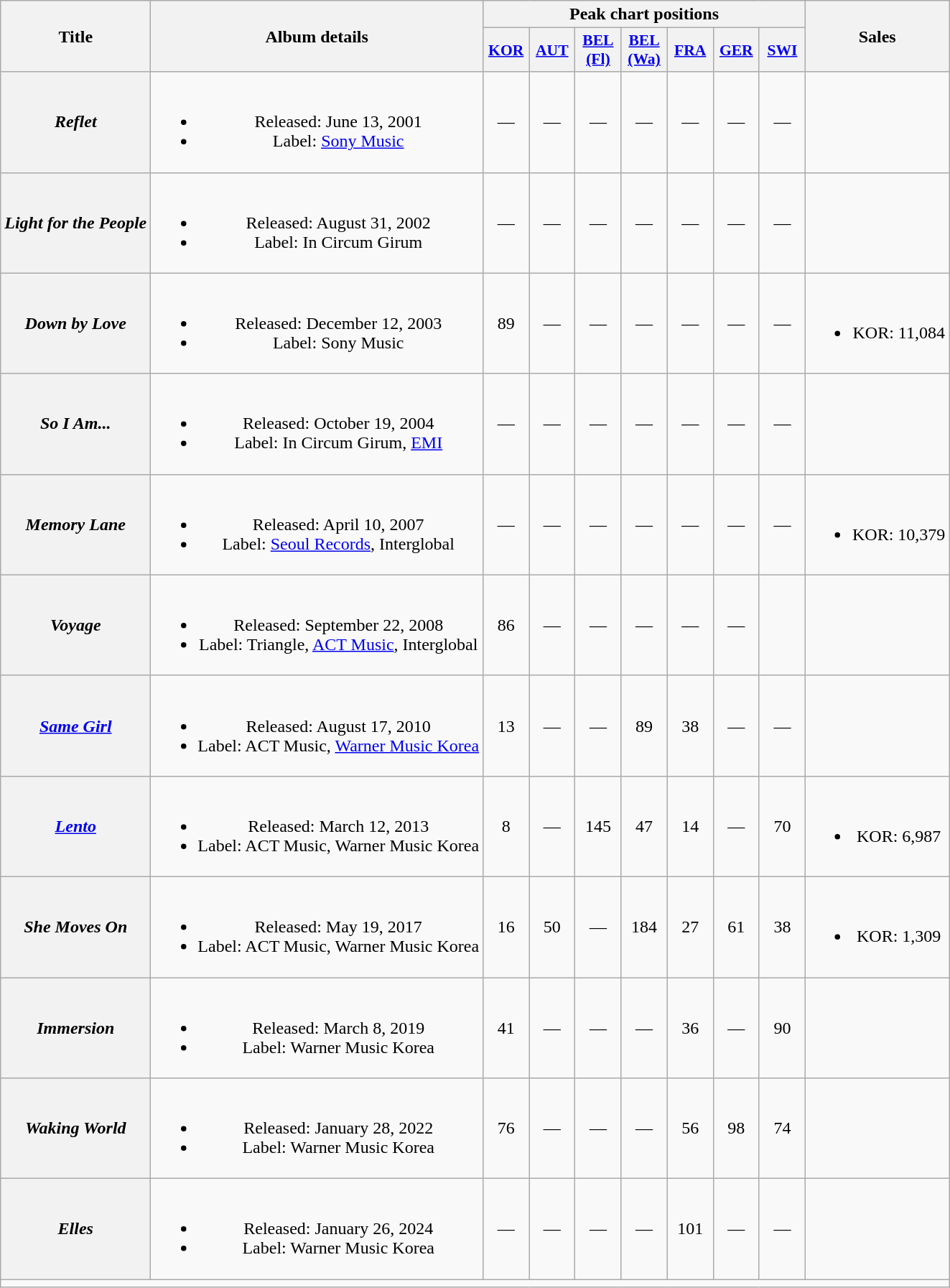<table class="wikitable plainrowheaders" style="text-align:center;">
<tr>
<th scope="col" rowspan="2">Title</th>
<th scope="col" rowspan="2">Album details</th>
<th scope="col" colspan="7">Peak chart positions</th>
<th scope="col" rowspan="2">Sales</th>
</tr>
<tr>
<th scope="col" style="width:2.5em;font-size:90%;"><a href='#'>KOR</a><br></th>
<th scope="col" style="width:2.5em;font-size:90%;"><a href='#'>AUT</a><br></th>
<th scope="col" style="width:2.5em;font-size:90%;"><a href='#'>BEL<br>(Fl)</a><br></th>
<th scope="col" style="width:2.5em;font-size:90%;"><a href='#'>BEL<br>(Wa)</a><br></th>
<th scope="col" style="width:2.5em;font-size:90%;"><a href='#'>FRA</a><br></th>
<th scope="col" style="width:2.5em;font-size:90%;"><a href='#'>GER</a><br></th>
<th scope="col" style="width:2.5em;font-size:90%;"><a href='#'>SWI</a><br></th>
</tr>
<tr>
<th scope="row"><em>Reflet</em></th>
<td><br><ul><li>Released: June 13, 2001</li><li>Label: <a href='#'>Sony Music</a></li></ul></td>
<td>—</td>
<td>—</td>
<td>—</td>
<td>—</td>
<td>—</td>
<td>—</td>
<td>—</td>
<td></td>
</tr>
<tr>
<th scope="row"><em>Light for the People</em></th>
<td><br><ul><li>Released: August 31, 2002</li><li>Label: In Circum Girum</li></ul></td>
<td>—</td>
<td>—</td>
<td>—</td>
<td>—</td>
<td>—</td>
<td>—</td>
<td>—</td>
<td></td>
</tr>
<tr>
<th scope="row"><em>Down by Love</em></th>
<td><br><ul><li>Released: December 12, 2003</li><li>Label: Sony Music</li></ul></td>
<td>89</td>
<td>—</td>
<td>—</td>
<td>—</td>
<td>—</td>
<td>—</td>
<td>—</td>
<td><br><ul><li>KOR: 11,084</li></ul></td>
</tr>
<tr>
<th scope="row"><em>So I Am...</em></th>
<td><br><ul><li>Released: October 19, 2004</li><li>Label: In Circum Girum, <a href='#'>EMI</a></li></ul></td>
<td>—</td>
<td>—</td>
<td>—</td>
<td>—</td>
<td>—</td>
<td>—</td>
<td>—</td>
<td></td>
</tr>
<tr>
<th scope="row"><em>Memory Lane</em></th>
<td><br><ul><li>Released: April 10, 2007</li><li>Label: <a href='#'>Seoul Records</a>, Interglobal</li></ul></td>
<td>—</td>
<td>—</td>
<td>—</td>
<td>—</td>
<td>—</td>
<td>—</td>
<td>—</td>
<td><br><ul><li>KOR: 10,379</li></ul></td>
</tr>
<tr>
<th scope="row"><em>Voyage</em></th>
<td><br><ul><li>Released: September 22, 2008</li><li>Label: Triangle, <a href='#'>ACT Music</a>, Interglobal</li></ul></td>
<td>86</td>
<td>—</td>
<td>—</td>
<td>—</td>
<td>—</td>
<td>—</td>
<td></td>
<td></td>
</tr>
<tr>
<th scope="row"><em><a href='#'>Same Girl</a></em></th>
<td><br><ul><li>Released: August 17, 2010</li><li>Label: ACT Music, <a href='#'>Warner Music Korea</a></li></ul></td>
<td>13</td>
<td>—</td>
<td>—</td>
<td>89</td>
<td>38</td>
<td>—</td>
<td>—</td>
<td></td>
</tr>
<tr>
<th scope="row"><em><a href='#'>Lento</a></em></th>
<td><br><ul><li>Released: March 12, 2013</li><li>Label: ACT Music, Warner Music Korea</li></ul></td>
<td>8</td>
<td>—</td>
<td>145</td>
<td>47</td>
<td>14</td>
<td>—</td>
<td>70</td>
<td><br><ul><li>KOR: 6,987</li></ul></td>
</tr>
<tr>
<th scope="row"><em>She Moves On</em></th>
<td><br><ul><li>Released: May 19, 2017</li><li>Label: ACT Music, Warner Music Korea</li></ul></td>
<td>16</td>
<td>50</td>
<td>—</td>
<td>184</td>
<td>27</td>
<td>61</td>
<td>38</td>
<td><br><ul><li>KOR: 1,309</li></ul></td>
</tr>
<tr>
<th scope="row"><em>Immersion</em></th>
<td><br><ul><li>Released: March 8, 2019</li><li>Label: Warner Music Korea</li></ul></td>
<td>41</td>
<td>—</td>
<td>—</td>
<td>—</td>
<td>36</td>
<td>—</td>
<td>90</td>
<td></td>
</tr>
<tr>
<th scope="row"><em>Waking World</em></th>
<td><br><ul><li>Released: January 28, 2022</li><li>Label: Warner Music Korea</li></ul></td>
<td>76</td>
<td>—</td>
<td>—</td>
<td>—</td>
<td>56</td>
<td>98</td>
<td>74</td>
<td></td>
</tr>
<tr>
<th scope="row"><em>Elles</em> </th>
<td><br><ul><li>Released: January 26, 2024</li><li>Label: Warner Music Korea</li></ul></td>
<td>—</td>
<td>—</td>
<td>—</td>
<td>—</td>
<td>101</td>
<td>—</td>
<td>—</td>
<td></td>
</tr>
<tr>
<td colspan="10"></td>
</tr>
</table>
